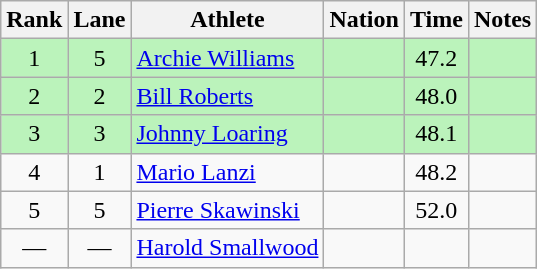<table class="wikitable sortable" style="text-align:center">
<tr>
<th>Rank</th>
<th>Lane</th>
<th>Athlete</th>
<th>Nation</th>
<th>Time</th>
<th>Notes</th>
</tr>
<tr bgcolor=bbf3bb>
<td>1</td>
<td>5</td>
<td align=left><a href='#'>Archie Williams</a></td>
<td align=left></td>
<td>47.2</td>
<td></td>
</tr>
<tr bgcolor=bbf3bb>
<td>2</td>
<td>2</td>
<td align=left><a href='#'>Bill Roberts</a></td>
<td align=left></td>
<td>48.0</td>
<td></td>
</tr>
<tr bgcolor=bbf3bb>
<td>3</td>
<td>3</td>
<td align=left><a href='#'>Johnny Loaring</a></td>
<td align=left></td>
<td>48.1</td>
<td></td>
</tr>
<tr>
<td>4</td>
<td>1</td>
<td align=left><a href='#'>Mario Lanzi</a></td>
<td align=left></td>
<td>48.2</td>
<td></td>
</tr>
<tr>
<td>5</td>
<td>5</td>
<td align=left><a href='#'>Pierre Skawinski</a></td>
<td align=left></td>
<td>52.0</td>
<td></td>
</tr>
<tr>
<td data-sort-value=6>—</td>
<td>—</td>
<td align=left><a href='#'>Harold Smallwood</a></td>
<td align=left></td>
<td></td>
<td></td>
</tr>
</table>
